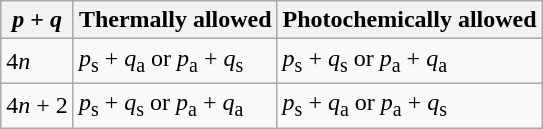<table class="wikitable">
<tr>
<th><em>p</em> + <em>q</em></th>
<th>Thermally allowed</th>
<th>Photochemically allowed</th>
</tr>
<tr>
<td>4<em>n</em></td>
<td><em>p</em><sub>s</sub> + <em>q</em><sub>a</sub> or <em>p</em><sub>a</sub> + <em>q</em><sub>s</sub></td>
<td><em>p</em><sub>s</sub> + <em>q</em><sub>s</sub> or <em>p</em><sub>a</sub> + <em>q</em><sub>a</sub></td>
</tr>
<tr>
<td>4<em>n</em> + 2</td>
<td><em>p</em><sub>s</sub> + <em>q</em><sub>s</sub> or <em>p</em><sub>a</sub> + <em>q</em><sub>a</sub></td>
<td><em>p</em><sub>s</sub> + <em>q</em><sub>a</sub> or <em>p</em><sub>a</sub> + <em>q</em><sub>s</sub></td>
</tr>
</table>
